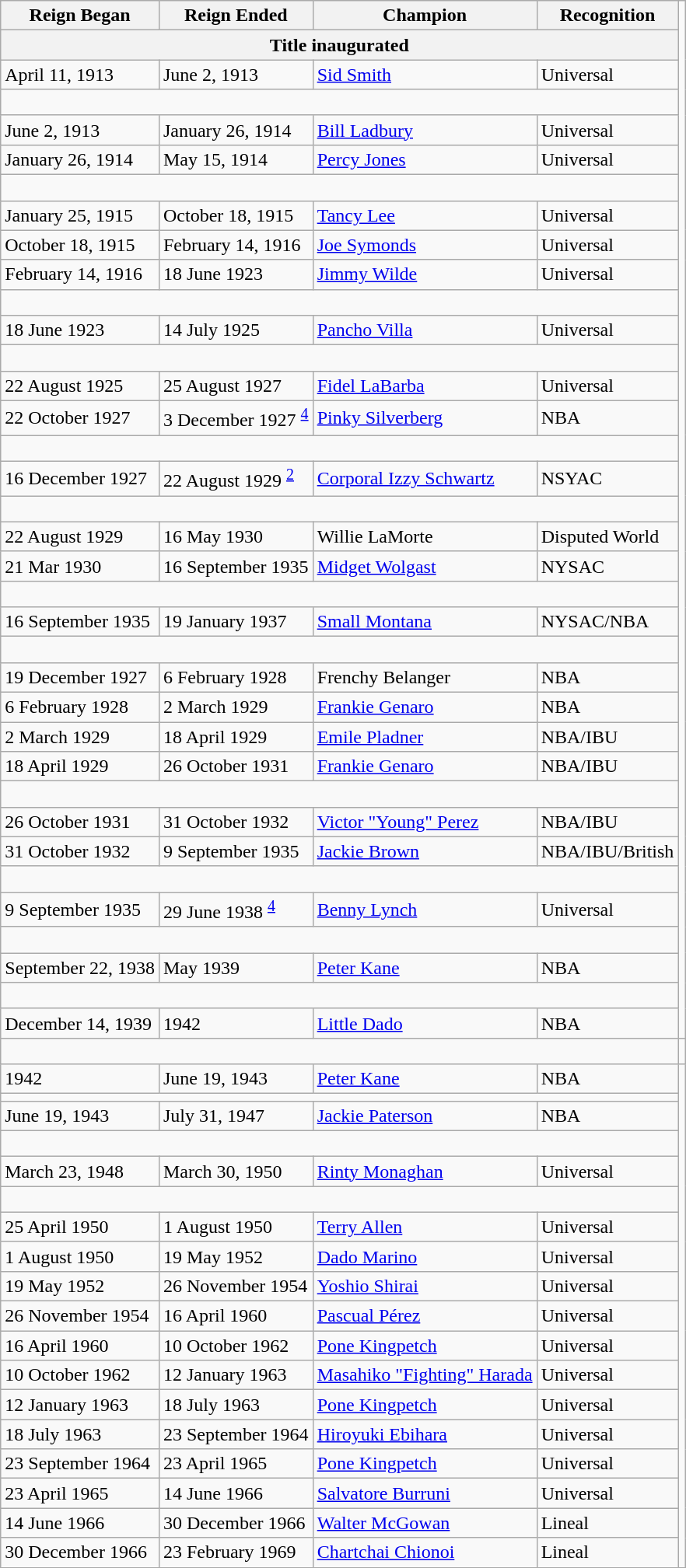<table class="wikitable">
<tr>
<th>Reign Began</th>
<th>Reign Ended</th>
<th>Champion</th>
<th>Recognition</th>
</tr>
<tr>
<th colspan="4">Title inaugurated</th>
</tr>
<tr>
<td>April 11, 1913</td>
<td>June 2, 1913</td>
<td><a href='#'>Sid Smith</a></td>
<td>Universal</td>
</tr>
<tr>
<td colspan="4" style="font-size: smaller;"><br></td>
</tr>
<tr>
<td>June 2, 1913</td>
<td>January 26, 1914</td>
<td><a href='#'>Bill Ladbury</a></td>
<td>Universal</td>
</tr>
<tr>
<td>January 26, 1914</td>
<td>May 15, 1914</td>
<td><a href='#'>Percy Jones</a></td>
<td>Universal</td>
</tr>
<tr>
<td colspan="4" style="font-size: smaller;"><br></td>
</tr>
<tr>
<td>January 25, 1915</td>
<td>October 18, 1915</td>
<td><a href='#'>Tancy Lee</a></td>
<td>Universal</td>
</tr>
<tr>
<td>October 18, 1915</td>
<td>February 14, 1916</td>
<td><a href='#'>Joe Symonds</a></td>
<td>Universal</td>
</tr>
<tr>
<td>February 14, 1916</td>
<td>18 June 1923</td>
<td><a href='#'>Jimmy Wilde</a></td>
<td>Universal</td>
</tr>
<tr>
<td colspan="4" style="font-size: smaller;"><br></td>
</tr>
<tr>
<td>18 June 1923</td>
<td>14 July 1925</td>
<td><a href='#'>Pancho Villa</a></td>
<td>Universal</td>
</tr>
<tr>
<td colspan="4" style="font-size: smaller;"><br></td>
</tr>
<tr>
<td>22 August 1925</td>
<td>25 August 1927</td>
<td><a href='#'>Fidel LaBarba</a></td>
<td>Universal</td>
</tr>
<tr>
<td>22 October 1927</td>
<td>3 December 1927 <sup><a href='#'>4</a></sup></td>
<td><a href='#'>Pinky Silverberg</a></td>
<td>NBA</td>
</tr>
<tr>
<td colspan="4" style="font-size: smaller;"><br></td>
</tr>
<tr>
<td>16 December 1927</td>
<td>22 August 1929 <sup><a href='#'>2</a></sup></td>
<td><a href='#'>Corporal Izzy Schwartz</a></td>
<td>NSYAC</td>
</tr>
<tr>
<td colspan="4" style="font-size: smaller;"><br></td>
</tr>
<tr>
<td>22 August 1929</td>
<td>16 May 1930</td>
<td>Willie LaMorte</td>
<td>Disputed World</td>
</tr>
<tr>
<td>21 Mar 1930</td>
<td>16 September 1935</td>
<td><a href='#'>Midget Wolgast</a></td>
<td>NYSAC</td>
</tr>
<tr>
<td colspan="4" style="font-size: smaller;"><br></td>
</tr>
<tr>
<td>16 September 1935</td>
<td>19 January 1937</td>
<td><a href='#'>Small Montana</a></td>
<td>NYSAC/NBA</td>
</tr>
<tr>
<td colspan="4" style="font-size: smaller;"><br></td>
</tr>
<tr>
<td>19 December 1927</td>
<td>6 February 1928</td>
<td>Frenchy Belanger</td>
<td>NBA</td>
</tr>
<tr>
<td>6 February 1928</td>
<td>2 March 1929</td>
<td><a href='#'>Frankie Genaro</a></td>
<td>NBA</td>
</tr>
<tr>
<td>2 March 1929</td>
<td>18 April 1929</td>
<td><a href='#'>Emile Pladner</a></td>
<td>NBA/IBU</td>
</tr>
<tr>
<td>18 April 1929</td>
<td>26 October 1931</td>
<td><a href='#'>Frankie Genaro</a></td>
<td>NBA/IBU</td>
</tr>
<tr>
<td colspan="4" style="font-size: smaller;"><br></td>
</tr>
<tr>
<td>26 October 1931</td>
<td>31 October 1932</td>
<td><a href='#'>Victor "Young" Perez</a></td>
<td>NBA/IBU</td>
</tr>
<tr>
<td>31 October 1932</td>
<td>9 September 1935</td>
<td><a href='#'>Jackie Brown</a></td>
<td>NBA/IBU/British</td>
</tr>
<tr>
<td colspan="4" style="font-size: smaller;"><br></td>
</tr>
<tr>
<td>9 September 1935</td>
<td>29 June 1938 <sup><a href='#'>4</a></sup></td>
<td><a href='#'>Benny Lynch</a></td>
<td>Universal</td>
</tr>
<tr>
<td colspan="4" style="font-size: smaller;"><br></td>
</tr>
<tr>
<td>September 22, 1938</td>
<td>May 1939</td>
<td><a href='#'>Peter Kane</a></td>
<td>NBA</td>
</tr>
<tr>
<td colspan="4" style="font-size: smaller;"><br></td>
</tr>
<tr>
<td>December 14, 1939</td>
<td>1942</td>
<td><a href='#'>Little Dado</a></td>
<td>NBA</td>
</tr>
<tr>
<td colspan="4" style="font-size: smaller;"><br></td>
<td colspan="4" style="font-size: smaller;"></td>
</tr>
<tr>
<td>1942</td>
<td>June 19, 1943</td>
<td><a href='#'>Peter Kane</a></td>
<td>NBA</td>
</tr>
<tr>
<td colspan="4" style="font-size: smaller;"></td>
</tr>
<tr>
<td>June 19, 1943</td>
<td>July 31, 1947</td>
<td><a href='#'>Jackie Paterson</a></td>
<td>NBA</td>
</tr>
<tr>
<td colspan="4" style="font-size: smaller;"><br></td>
</tr>
<tr>
<td>March 23, 1948</td>
<td>March 30, 1950</td>
<td><a href='#'>Rinty Monaghan</a></td>
<td>Universal</td>
</tr>
<tr>
<td colspan="4" style="font-size: smaller;"><br></td>
</tr>
<tr>
<td>25 April 1950</td>
<td>1 August 1950</td>
<td><a href='#'>Terry Allen</a></td>
<td>Universal</td>
</tr>
<tr>
<td>1 August 1950</td>
<td>19 May 1952</td>
<td><a href='#'>Dado Marino</a></td>
<td>Universal</td>
</tr>
<tr>
<td>19 May 1952</td>
<td>26 November 1954</td>
<td><a href='#'>Yoshio Shirai</a></td>
<td>Universal</td>
</tr>
<tr>
<td>26 November 1954</td>
<td>16 April 1960</td>
<td><a href='#'>Pascual Pérez</a></td>
<td>Universal</td>
</tr>
<tr>
<td>16 April 1960</td>
<td>10 October 1962</td>
<td><a href='#'>Pone Kingpetch</a></td>
<td>Universal</td>
</tr>
<tr>
<td>10 October 1962</td>
<td>12 January 1963</td>
<td><a href='#'>Masahiko "Fighting" Harada</a></td>
<td>Universal</td>
</tr>
<tr>
<td>12 January 1963</td>
<td>18 July 1963</td>
<td><a href='#'>Pone Kingpetch</a></td>
<td>Universal</td>
</tr>
<tr>
<td>18 July 1963</td>
<td>23 September 1964</td>
<td><a href='#'>Hiroyuki Ebihara</a></td>
<td>Universal</td>
</tr>
<tr>
<td>23 September 1964</td>
<td>23 April 1965</td>
<td><a href='#'>Pone Kingpetch</a></td>
<td>Universal</td>
</tr>
<tr>
<td>23 April 1965</td>
<td>14 June 1966</td>
<td><a href='#'>Salvatore Burruni</a></td>
<td>Universal</td>
</tr>
<tr>
<td>14 June 1966</td>
<td>30 December 1966</td>
<td><a href='#'>Walter McGowan</a></td>
<td>Lineal</td>
</tr>
<tr>
<td>30 December 1966</td>
<td>23 February 1969</td>
<td><a href='#'>Chartchai Chionoi</a></td>
<td>Lineal</td>
</tr>
<tr>
</tr>
</table>
